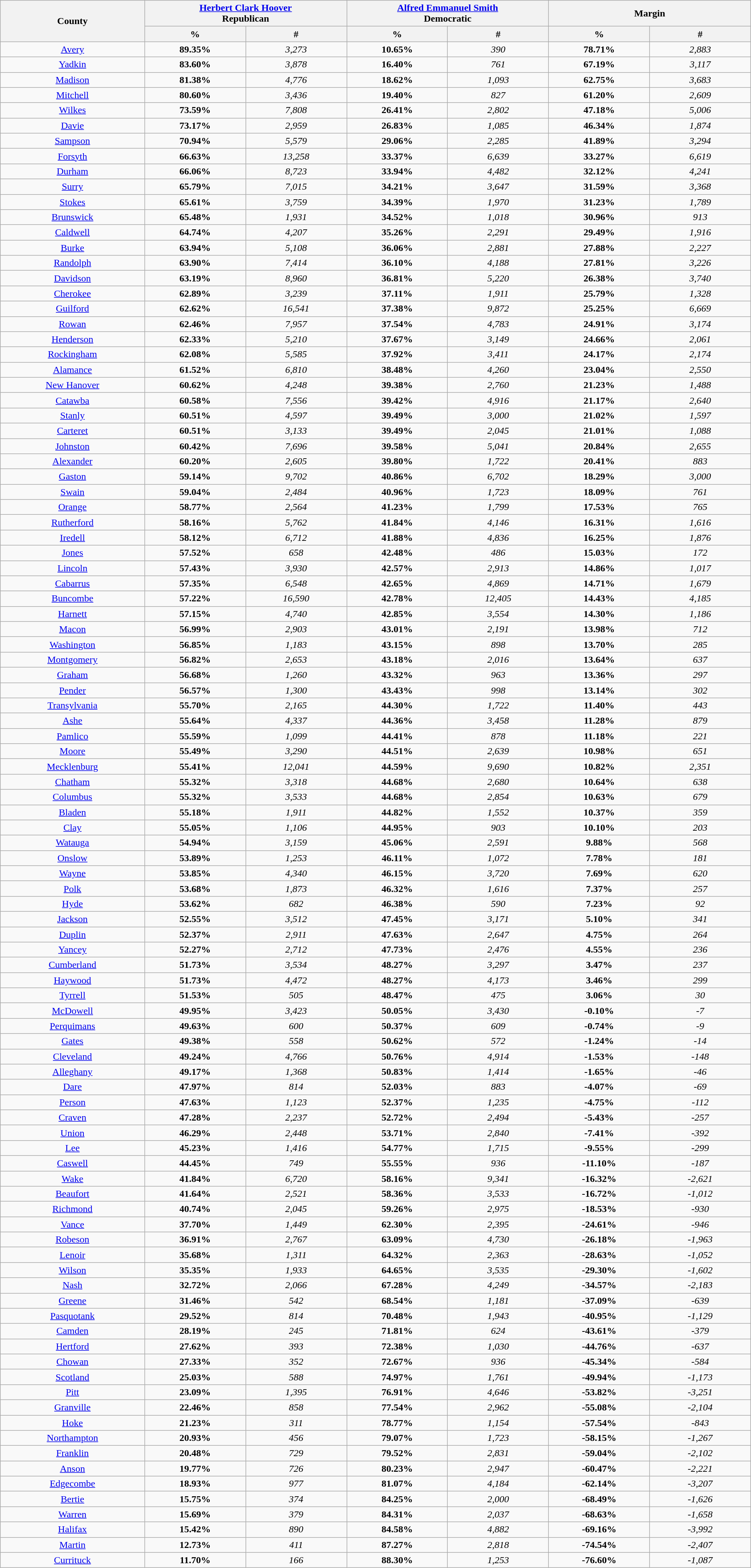<table class="wikitable sortable mw-collapsible mw-collapsed nowrap">
<tr>
<th style="width:10%;" rowspan="2">County</th>
<th colspan="2"><a href='#'>Herbert Clark Hoover</a><br>Republican</th>
<th colspan="2"><a href='#'>Alfred Emmanuel Smith</a><br>Democratic</th>
<th colspan="2">Margin</th>
</tr>
<tr>
<th style="width:7%;" data-sort-type="number">%</th>
<th style="width:7%;" data-sort-type="number">#</th>
<th style="width:7%;" data-sort-type="number">%</th>
<th style="width:7%;" data-sort-type="number">#</th>
<th style="width:7%;" data-sort-type="number">%</th>
<th style="width:7%;" data-sort-type="number">#</th>
</tr>
<tr>
<td align="center" ><a href='#'>Avery</a></td>
<td align="center" ><strong>89.35%</strong></td>
<td align="center" ><em>3,273</em></td>
<td align="center" ><strong>10.65%</strong></td>
<td align="center" ><em>390</em></td>
<td align="center" ><strong>78.71%</strong></td>
<td align="center" ><em>2,883</em></td>
</tr>
<tr>
<td align="center" ><a href='#'>Yadkin</a></td>
<td align="center" ><strong>83.60%</strong></td>
<td align="center" ><em>3,878</em></td>
<td align="center" ><strong>16.40%</strong></td>
<td align="center" ><em>761</em></td>
<td align="center" ><strong>67.19%</strong></td>
<td align="center" ><em>3,117</em></td>
</tr>
<tr>
<td align="center" ><a href='#'>Madison</a></td>
<td align="center" ><strong>81.38%</strong></td>
<td align="center" ><em>4,776</em></td>
<td align="center" ><strong>18.62%</strong></td>
<td align="center" ><em>1,093</em></td>
<td align="center" ><strong>62.75%</strong></td>
<td align="center" ><em>3,683</em></td>
</tr>
<tr>
<td align="center" ><a href='#'>Mitchell</a></td>
<td align="center" ><strong>80.60%</strong></td>
<td align="center" ><em>3,436</em></td>
<td align="center" ><strong>19.40%</strong></td>
<td align="center" ><em>827</em></td>
<td align="center" ><strong>61.20%</strong></td>
<td align="center" ><em>2,609</em></td>
</tr>
<tr>
<td align="center" ><a href='#'>Wilkes</a></td>
<td align="center" ><strong>73.59%</strong></td>
<td align="center" ><em>7,808</em></td>
<td align="center" ><strong>26.41%</strong></td>
<td align="center" ><em>2,802</em></td>
<td align="center" ><strong>47.18%</strong></td>
<td align="center" ><em>5,006</em></td>
</tr>
<tr>
<td align="center" ><a href='#'>Davie</a></td>
<td align="center" ><strong>73.17%</strong></td>
<td align="center" ><em>2,959</em></td>
<td align="center" ><strong>26.83%</strong></td>
<td align="center" ><em>1,085</em></td>
<td align="center" ><strong>46.34%</strong></td>
<td align="center" ><em>1,874</em></td>
</tr>
<tr>
<td align="center" ><a href='#'>Sampson</a></td>
<td align="center" ><strong>70.94%</strong></td>
<td align="center" ><em>5,579</em></td>
<td align="center" ><strong>29.06%</strong></td>
<td align="center" ><em>2,285</em></td>
<td align="center" ><strong>41.89%</strong></td>
<td align="center" ><em>3,294</em></td>
</tr>
<tr>
<td align="center" ><a href='#'>Forsyth</a></td>
<td align="center" ><strong>66.63%</strong></td>
<td align="center" ><em>13,258</em></td>
<td align="center" ><strong>33.37%</strong></td>
<td align="center" ><em>6,639</em></td>
<td align="center" ><strong>33.27%</strong></td>
<td align="center" ><em>6,619</em></td>
</tr>
<tr>
<td align="center" ><a href='#'>Durham</a></td>
<td align="center" ><strong>66.06%</strong></td>
<td align="center" ><em>8,723</em></td>
<td align="center" ><strong>33.94%</strong></td>
<td align="center" ><em>4,482</em></td>
<td align="center" ><strong>32.12%</strong></td>
<td align="center" ><em>4,241</em></td>
</tr>
<tr>
<td align="center" ><a href='#'>Surry</a></td>
<td align="center" ><strong>65.79%</strong></td>
<td align="center" ><em>7,015</em></td>
<td align="center" ><strong>34.21%</strong></td>
<td align="center" ><em>3,647</em></td>
<td align="center" ><strong>31.59%</strong></td>
<td align="center" ><em>3,368</em></td>
</tr>
<tr>
<td align="center" ><a href='#'>Stokes</a></td>
<td align="center" ><strong>65.61%</strong></td>
<td align="center" ><em>3,759</em></td>
<td align="center" ><strong>34.39%</strong></td>
<td align="center" ><em>1,970</em></td>
<td align="center" ><strong>31.23%</strong></td>
<td align="center" ><em>1,789</em></td>
</tr>
<tr>
<td align="center" ><a href='#'>Brunswick</a></td>
<td align="center" ><strong>65.48%</strong></td>
<td align="center" ><em>1,931</em></td>
<td align="center" ><strong>34.52%</strong></td>
<td align="center" ><em>1,018</em></td>
<td align="center" ><strong>30.96%</strong></td>
<td align="center" ><em>913</em></td>
</tr>
<tr>
<td align="center" ><a href='#'>Caldwell</a></td>
<td align="center" ><strong>64.74%</strong></td>
<td align="center" ><em>4,207</em></td>
<td align="center" ><strong>35.26%</strong></td>
<td align="center" ><em>2,291</em></td>
<td align="center" ><strong>29.49%</strong></td>
<td align="center" ><em>1,916</em></td>
</tr>
<tr>
<td align="center" ><a href='#'>Burke</a></td>
<td align="center" ><strong>63.94%</strong></td>
<td align="center" ><em>5,108</em></td>
<td align="center" ><strong>36.06%</strong></td>
<td align="center" ><em>2,881</em></td>
<td align="center" ><strong>27.88%</strong></td>
<td align="center" ><em>2,227</em></td>
</tr>
<tr>
<td align="center" ><a href='#'>Randolph</a></td>
<td align="center" ><strong>63.90%</strong></td>
<td align="center" ><em>7,414</em></td>
<td align="center" ><strong>36.10%</strong></td>
<td align="center" ><em>4,188</em></td>
<td align="center" ><strong>27.81%</strong></td>
<td align="center" ><em>3,226</em></td>
</tr>
<tr>
<td align="center" ><a href='#'>Davidson</a></td>
<td align="center" ><strong>63.19%</strong></td>
<td align="center" ><em>8,960</em></td>
<td align="center" ><strong>36.81%</strong></td>
<td align="center" ><em>5,220</em></td>
<td align="center" ><strong>26.38%</strong></td>
<td align="center" ><em>3,740</em></td>
</tr>
<tr>
<td align="center" ><a href='#'>Cherokee</a></td>
<td align="center" ><strong>62.89%</strong></td>
<td align="center" ><em>3,239</em></td>
<td align="center" ><strong>37.11%</strong></td>
<td align="center" ><em>1,911</em></td>
<td align="center" ><strong>25.79%</strong></td>
<td align="center" ><em>1,328</em></td>
</tr>
<tr>
<td align="center" ><a href='#'>Guilford</a></td>
<td align="center" ><strong>62.62%</strong></td>
<td align="center" ><em>16,541</em></td>
<td align="center" ><strong>37.38%</strong></td>
<td align="center" ><em>9,872</em></td>
<td align="center" ><strong>25.25%</strong></td>
<td align="center" ><em>6,669</em></td>
</tr>
<tr>
<td align="center" ><a href='#'>Rowan</a></td>
<td align="center" ><strong>62.46%</strong></td>
<td align="center" ><em>7,957</em></td>
<td align="center" ><strong>37.54%</strong></td>
<td align="center" ><em>4,783</em></td>
<td align="center" ><strong>24.91%</strong></td>
<td align="center" ><em>3,174</em></td>
</tr>
<tr>
<td align="center" ><a href='#'>Henderson</a></td>
<td align="center" ><strong>62.33%</strong></td>
<td align="center" ><em>5,210</em></td>
<td align="center" ><strong>37.67%</strong></td>
<td align="center" ><em>3,149</em></td>
<td align="center" ><strong>24.66%</strong></td>
<td align="center" ><em>2,061</em></td>
</tr>
<tr>
<td align="center" ><a href='#'>Rockingham</a></td>
<td align="center" ><strong>62.08%</strong></td>
<td align="center" ><em>5,585</em></td>
<td align="center" ><strong>37.92%</strong></td>
<td align="center" ><em>3,411</em></td>
<td align="center" ><strong>24.17%</strong></td>
<td align="center" ><em>2,174</em></td>
</tr>
<tr>
<td align="center" ><a href='#'>Alamance</a></td>
<td align="center" ><strong>61.52%</strong></td>
<td align="center" ><em>6,810</em></td>
<td align="center" ><strong>38.48%</strong></td>
<td align="center" ><em>4,260</em></td>
<td align="center" ><strong>23.04%</strong></td>
<td align="center" ><em>2,550</em></td>
</tr>
<tr>
<td align="center" ><a href='#'>New Hanover</a></td>
<td align="center" ><strong>60.62%</strong></td>
<td align="center" ><em>4,248</em></td>
<td align="center" ><strong>39.38%</strong></td>
<td align="center" ><em>2,760</em></td>
<td align="center" ><strong>21.23%</strong></td>
<td align="center" ><em>1,488</em></td>
</tr>
<tr>
<td align="center" ><a href='#'>Catawba</a></td>
<td align="center" ><strong>60.58%</strong></td>
<td align="center" ><em>7,556</em></td>
<td align="center" ><strong>39.42%</strong></td>
<td align="center" ><em>4,916</em></td>
<td align="center" ><strong>21.17%</strong></td>
<td align="center" ><em>2,640</em></td>
</tr>
<tr>
<td align="center" ><a href='#'>Stanly</a></td>
<td align="center" ><strong>60.51%</strong></td>
<td align="center" ><em>4,597</em></td>
<td align="center" ><strong>39.49%</strong></td>
<td align="center" ><em>3,000</em></td>
<td align="center" ><strong>21.02%</strong></td>
<td align="center" ><em>1,597</em></td>
</tr>
<tr>
<td align="center" ><a href='#'>Carteret</a></td>
<td align="center" ><strong>60.51%</strong></td>
<td align="center" ><em>3,133</em></td>
<td align="center" ><strong>39.49%</strong></td>
<td align="center" ><em>2,045</em></td>
<td align="center" ><strong>21.01%</strong></td>
<td align="center" ><em>1,088</em></td>
</tr>
<tr>
<td align="center" ><a href='#'>Johnston</a></td>
<td align="center" ><strong>60.42%</strong></td>
<td align="center" ><em>7,696</em></td>
<td align="center" ><strong>39.58%</strong></td>
<td align="center" ><em>5,041</em></td>
<td align="center" ><strong>20.84%</strong></td>
<td align="center" ><em>2,655</em></td>
</tr>
<tr>
<td align="center" ><a href='#'>Alexander</a></td>
<td align="center" ><strong>60.20%</strong></td>
<td align="center" ><em>2,605</em></td>
<td align="center" ><strong>39.80%</strong></td>
<td align="center" ><em>1,722</em></td>
<td align="center" ><strong>20.41%</strong></td>
<td align="center" ><em>883</em></td>
</tr>
<tr>
<td align="center" ><a href='#'>Gaston</a></td>
<td align="center" ><strong>59.14%</strong></td>
<td align="center" ><em>9,702</em></td>
<td align="center" ><strong>40.86%</strong></td>
<td align="center" ><em>6,702</em></td>
<td align="center" ><strong>18.29%</strong></td>
<td align="center" ><em>3,000</em></td>
</tr>
<tr>
<td align="center" ><a href='#'>Swain</a></td>
<td align="center" ><strong>59.04%</strong></td>
<td align="center" ><em>2,484</em></td>
<td align="center" ><strong>40.96%</strong></td>
<td align="center" ><em>1,723</em></td>
<td align="center" ><strong>18.09%</strong></td>
<td align="center" ><em>761</em></td>
</tr>
<tr>
<td align="center" ><a href='#'>Orange</a></td>
<td align="center" ><strong>58.77%</strong></td>
<td align="center" ><em>2,564</em></td>
<td align="center" ><strong>41.23%</strong></td>
<td align="center" ><em>1,799</em></td>
<td align="center" ><strong>17.53%</strong></td>
<td align="center" ><em>765</em></td>
</tr>
<tr>
<td align="center" ><a href='#'>Rutherford</a></td>
<td align="center" ><strong>58.16%</strong></td>
<td align="center" ><em>5,762</em></td>
<td align="center" ><strong>41.84%</strong></td>
<td align="center" ><em>4,146</em></td>
<td align="center" ><strong>16.31%</strong></td>
<td align="center" ><em>1,616</em></td>
</tr>
<tr>
<td align="center" ><a href='#'>Iredell</a></td>
<td align="center" ><strong>58.12%</strong></td>
<td align="center" ><em>6,712</em></td>
<td align="center" ><strong>41.88%</strong></td>
<td align="center" ><em>4,836</em></td>
<td align="center" ><strong>16.25%</strong></td>
<td align="center" ><em>1,876</em></td>
</tr>
<tr>
<td align="center" ><a href='#'>Jones</a></td>
<td align="center" ><strong>57.52%</strong></td>
<td align="center" ><em>658</em></td>
<td align="center" ><strong>42.48%</strong></td>
<td align="center" ><em>486</em></td>
<td align="center" ><strong>15.03%</strong></td>
<td align="center" ><em>172</em></td>
</tr>
<tr>
<td align="center" ><a href='#'>Lincoln</a></td>
<td align="center" ><strong>57.43%</strong></td>
<td align="center" ><em>3,930</em></td>
<td align="center" ><strong>42.57%</strong></td>
<td align="center" ><em>2,913</em></td>
<td align="center" ><strong>14.86%</strong></td>
<td align="center" ><em>1,017</em></td>
</tr>
<tr>
<td align="center" ><a href='#'>Cabarrus</a></td>
<td align="center" ><strong>57.35%</strong></td>
<td align="center" ><em>6,548</em></td>
<td align="center" ><strong>42.65%</strong></td>
<td align="center" ><em>4,869</em></td>
<td align="center" ><strong>14.71%</strong></td>
<td align="center" ><em>1,679</em></td>
</tr>
<tr>
<td align="center" ><a href='#'>Buncombe</a></td>
<td align="center" ><strong>57.22%</strong></td>
<td align="center" ><em>16,590</em></td>
<td align="center" ><strong>42.78%</strong></td>
<td align="center" ><em>12,405</em></td>
<td align="center" ><strong>14.43%</strong></td>
<td align="center" ><em>4,185</em></td>
</tr>
<tr>
<td align="center" ><a href='#'>Harnett</a></td>
<td align="center" ><strong>57.15%</strong></td>
<td align="center" ><em>4,740</em></td>
<td align="center" ><strong>42.85%</strong></td>
<td align="center" ><em>3,554</em></td>
<td align="center" ><strong>14.30%</strong></td>
<td align="center" ><em>1,186</em></td>
</tr>
<tr>
<td align="center" ><a href='#'>Macon</a></td>
<td align="center" ><strong>56.99%</strong></td>
<td align="center" ><em>2,903</em></td>
<td align="center" ><strong>43.01%</strong></td>
<td align="center" ><em>2,191</em></td>
<td align="center" ><strong>13.98%</strong></td>
<td align="center" ><em>712</em></td>
</tr>
<tr>
<td align="center" ><a href='#'>Washington</a></td>
<td align="center" ><strong>56.85%</strong></td>
<td align="center" ><em>1,183</em></td>
<td align="center" ><strong>43.15%</strong></td>
<td align="center" ><em>898</em></td>
<td align="center" ><strong>13.70%</strong></td>
<td align="center" ><em>285</em></td>
</tr>
<tr>
<td align="center" ><a href='#'>Montgomery</a></td>
<td align="center" ><strong>56.82%</strong></td>
<td align="center" ><em>2,653</em></td>
<td align="center" ><strong>43.18%</strong></td>
<td align="center" ><em>2,016</em></td>
<td align="center" ><strong>13.64%</strong></td>
<td align="center" ><em>637</em></td>
</tr>
<tr>
<td align="center" ><a href='#'>Graham</a></td>
<td align="center" ><strong>56.68%</strong></td>
<td align="center" ><em>1,260</em></td>
<td align="center" ><strong>43.32%</strong></td>
<td align="center" ><em>963</em></td>
<td align="center" ><strong>13.36%</strong></td>
<td align="center" ><em>297</em></td>
</tr>
<tr>
<td align="center" ><a href='#'>Pender</a></td>
<td align="center" ><strong>56.57%</strong></td>
<td align="center" ><em>1,300</em></td>
<td align="center" ><strong>43.43%</strong></td>
<td align="center" ><em>998</em></td>
<td align="center" ><strong>13.14%</strong></td>
<td align="center" ><em>302</em></td>
</tr>
<tr>
<td align="center" ><a href='#'>Transylvania</a></td>
<td align="center" ><strong>55.70%</strong></td>
<td align="center" ><em>2,165</em></td>
<td align="center" ><strong>44.30%</strong></td>
<td align="center" ><em>1,722</em></td>
<td align="center" ><strong>11.40%</strong></td>
<td align="center" ><em>443</em></td>
</tr>
<tr>
<td align="center" ><a href='#'>Ashe</a></td>
<td align="center" ><strong>55.64%</strong></td>
<td align="center" ><em>4,337</em></td>
<td align="center" ><strong>44.36%</strong></td>
<td align="center" ><em>3,458</em></td>
<td align="center" ><strong>11.28%</strong></td>
<td align="center" ><em>879</em></td>
</tr>
<tr>
<td align="center" ><a href='#'>Pamlico</a></td>
<td align="center" ><strong>55.59%</strong></td>
<td align="center" ><em>1,099</em></td>
<td align="center" ><strong>44.41%</strong></td>
<td align="center" ><em>878</em></td>
<td align="center" ><strong>11.18%</strong></td>
<td align="center" ><em>221</em></td>
</tr>
<tr>
<td align="center" ><a href='#'>Moore</a></td>
<td align="center" ><strong>55.49%</strong></td>
<td align="center" ><em>3,290</em></td>
<td align="center" ><strong>44.51%</strong></td>
<td align="center" ><em>2,639</em></td>
<td align="center" ><strong>10.98%</strong></td>
<td align="center" ><em>651</em></td>
</tr>
<tr>
<td align="center" ><a href='#'>Mecklenburg</a></td>
<td align="center" ><strong>55.41%</strong></td>
<td align="center" ><em>12,041</em></td>
<td align="center" ><strong>44.59%</strong></td>
<td align="center" ><em>9,690</em></td>
<td align="center" ><strong>10.82%</strong></td>
<td align="center" ><em>2,351</em></td>
</tr>
<tr>
<td align="center" ><a href='#'>Chatham</a></td>
<td align="center" ><strong>55.32%</strong></td>
<td align="center" ><em>3,318</em></td>
<td align="center" ><strong>44.68%</strong></td>
<td align="center" ><em>2,680</em></td>
<td align="center" ><strong>10.64%</strong></td>
<td align="center" ><em>638</em></td>
</tr>
<tr>
<td align="center" ><a href='#'>Columbus</a></td>
<td align="center" ><strong>55.32%</strong></td>
<td align="center" ><em>3,533</em></td>
<td align="center" ><strong>44.68%</strong></td>
<td align="center" ><em>2,854</em></td>
<td align="center" ><strong>10.63%</strong></td>
<td align="center" ><em>679</em></td>
</tr>
<tr>
<td align="center" ><a href='#'>Bladen</a></td>
<td align="center" ><strong>55.18%</strong></td>
<td align="center" ><em>1,911</em></td>
<td align="center" ><strong>44.82%</strong></td>
<td align="center" ><em>1,552</em></td>
<td align="center" ><strong>10.37%</strong></td>
<td align="center" ><em>359</em></td>
</tr>
<tr>
<td align="center" ><a href='#'>Clay</a></td>
<td align="center" ><strong>55.05%</strong></td>
<td align="center" ><em>1,106</em></td>
<td align="center" ><strong>44.95%</strong></td>
<td align="center" ><em>903</em></td>
<td align="center" ><strong>10.10%</strong></td>
<td align="center" ><em>203</em></td>
</tr>
<tr>
<td align="center" ><a href='#'>Watauga</a></td>
<td align="center" ><strong>54.94%</strong></td>
<td align="center" ><em>3,159</em></td>
<td align="center" ><strong>45.06%</strong></td>
<td align="center" ><em>2,591</em></td>
<td align="center" ><strong>9.88%</strong></td>
<td align="center" ><em>568</em></td>
</tr>
<tr>
<td align="center" ><a href='#'>Onslow</a></td>
<td align="center" ><strong>53.89%</strong></td>
<td align="center" ><em>1,253</em></td>
<td align="center" ><strong>46.11%</strong></td>
<td align="center" ><em>1,072</em></td>
<td align="center" ><strong>7.78%</strong></td>
<td align="center" ><em>181</em></td>
</tr>
<tr>
<td align="center" ><a href='#'>Wayne</a></td>
<td align="center" ><strong>53.85%</strong></td>
<td align="center" ><em>4,340</em></td>
<td align="center" ><strong>46.15%</strong></td>
<td align="center" ><em>3,720</em></td>
<td align="center" ><strong>7.69%</strong></td>
<td align="center" ><em>620</em></td>
</tr>
<tr>
<td align="center" ><a href='#'>Polk</a></td>
<td align="center" ><strong>53.68%</strong></td>
<td align="center" ><em>1,873</em></td>
<td align="center" ><strong>46.32%</strong></td>
<td align="center" ><em>1,616</em></td>
<td align="center" ><strong>7.37%</strong></td>
<td align="center" ><em>257</em></td>
</tr>
<tr>
<td align="center" ><a href='#'>Hyde</a></td>
<td align="center" ><strong>53.62%</strong></td>
<td align="center" ><em>682</em></td>
<td align="center" ><strong>46.38%</strong></td>
<td align="center" ><em>590</em></td>
<td align="center" ><strong>7.23%</strong></td>
<td align="center" ><em>92</em></td>
</tr>
<tr>
<td align="center" ><a href='#'>Jackson</a></td>
<td align="center" ><strong>52.55%</strong></td>
<td align="center" ><em>3,512</em></td>
<td align="center" ><strong>47.45%</strong></td>
<td align="center" ><em>3,171</em></td>
<td align="center" ><strong>5.10%</strong></td>
<td align="center" ><em>341</em></td>
</tr>
<tr>
<td align="center" ><a href='#'>Duplin</a></td>
<td align="center" ><strong>52.37%</strong></td>
<td align="center" ><em>2,911</em></td>
<td align="center" ><strong>47.63%</strong></td>
<td align="center" ><em>2,647</em></td>
<td align="center" ><strong>4.75%</strong></td>
<td align="center" ><em>264</em></td>
</tr>
<tr>
<td align="center" ><a href='#'>Yancey</a></td>
<td align="center" ><strong>52.27%</strong></td>
<td align="center" ><em>2,712</em></td>
<td align="center" ><strong>47.73%</strong></td>
<td align="center" ><em>2,476</em></td>
<td align="center" ><strong>4.55%</strong></td>
<td align="center" ><em>236</em></td>
</tr>
<tr>
<td align="center" ><a href='#'>Cumberland</a></td>
<td align="center" ><strong>51.73%</strong></td>
<td align="center" ><em>3,534</em></td>
<td align="center" ><strong>48.27%</strong></td>
<td align="center" ><em>3,297</em></td>
<td align="center" ><strong>3.47%</strong></td>
<td align="center" ><em>237</em></td>
</tr>
<tr>
<td align="center" ><a href='#'>Haywood</a></td>
<td align="center" ><strong>51.73%</strong></td>
<td align="center" ><em>4,472</em></td>
<td align="center" ><strong>48.27%</strong></td>
<td align="center" ><em>4,173</em></td>
<td align="center" ><strong>3.46%</strong></td>
<td align="center" ><em>299</em></td>
</tr>
<tr>
<td align="center" ><a href='#'>Tyrrell</a></td>
<td align="center" ><strong>51.53%</strong></td>
<td align="center" ><em>505</em></td>
<td align="center" ><strong>48.47%</strong></td>
<td align="center" ><em>475</em></td>
<td align="center" ><strong>3.06%</strong></td>
<td align="center" ><em>30</em></td>
</tr>
<tr>
<td align="center" ><a href='#'>McDowell</a></td>
<td align="center" ><strong>49.95%</strong></td>
<td align="center" ><em>3,423</em></td>
<td align="center" ><strong>50.05%</strong></td>
<td align="center" ><em>3,430</em></td>
<td align="center" ><strong>-0.10%</strong></td>
<td align="center" ><em>-7</em></td>
</tr>
<tr>
<td align="center" ><a href='#'>Perquimans</a></td>
<td align="center" ><strong>49.63%</strong></td>
<td align="center" ><em>600</em></td>
<td align="center" ><strong>50.37%</strong></td>
<td align="center" ><em>609</em></td>
<td align="center" ><strong>-0.74%</strong></td>
<td align="center" ><em>-9</em></td>
</tr>
<tr>
<td align="center" ><a href='#'>Gates</a></td>
<td align="center" ><strong>49.38%</strong></td>
<td align="center" ><em>558</em></td>
<td align="center" ><strong>50.62%</strong></td>
<td align="center" ><em>572</em></td>
<td align="center" ><strong>-1.24%</strong></td>
<td align="center" ><em>-14</em></td>
</tr>
<tr>
<td align="center" ><a href='#'>Cleveland</a></td>
<td align="center" ><strong>49.24%</strong></td>
<td align="center" ><em>4,766</em></td>
<td align="center" ><strong>50.76%</strong></td>
<td align="center" ><em>4,914</em></td>
<td align="center" ><strong>-1.53%</strong></td>
<td align="center" ><em>-148</em></td>
</tr>
<tr>
<td align="center" ><a href='#'>Alleghany</a></td>
<td align="center" ><strong>49.17%</strong></td>
<td align="center" ><em>1,368</em></td>
<td align="center" ><strong>50.83%</strong></td>
<td align="center" ><em>1,414</em></td>
<td align="center" ><strong>-1.65%</strong></td>
<td align="center" ><em>-46</em></td>
</tr>
<tr>
<td align="center" ><a href='#'>Dare</a></td>
<td align="center" ><strong>47.97%</strong></td>
<td align="center" ><em>814</em></td>
<td align="center" ><strong>52.03%</strong></td>
<td align="center" ><em>883</em></td>
<td align="center" ><strong>-4.07%</strong></td>
<td align="center" ><em>-69</em></td>
</tr>
<tr>
<td align="center" ><a href='#'>Person</a></td>
<td align="center" ><strong>47.63%</strong></td>
<td align="center" ><em>1,123</em></td>
<td align="center" ><strong>52.37%</strong></td>
<td align="center" ><em>1,235</em></td>
<td align="center" ><strong>-4.75%</strong></td>
<td align="center" ><em>-112</em></td>
</tr>
<tr>
<td align="center" ><a href='#'>Craven</a></td>
<td align="center" ><strong>47.28%</strong></td>
<td align="center" ><em>2,237</em></td>
<td align="center" ><strong>52.72%</strong></td>
<td align="center" ><em>2,494</em></td>
<td align="center" ><strong>-5.43%</strong></td>
<td align="center" ><em>-257</em></td>
</tr>
<tr>
<td align="center" ><a href='#'>Union</a></td>
<td align="center" ><strong>46.29%</strong></td>
<td align="center" ><em>2,448</em></td>
<td align="center" ><strong>53.71%</strong></td>
<td align="center" ><em>2,840</em></td>
<td align="center" ><strong>-7.41%</strong></td>
<td align="center" ><em>-392</em></td>
</tr>
<tr>
<td align="center" ><a href='#'>Lee</a></td>
<td align="center" ><strong>45.23%</strong></td>
<td align="center" ><em>1,416</em></td>
<td align="center" ><strong>54.77%</strong></td>
<td align="center" ><em>1,715</em></td>
<td align="center" ><strong>-9.55%</strong></td>
<td align="center" ><em>-299</em></td>
</tr>
<tr>
<td align="center" ><a href='#'>Caswell</a></td>
<td align="center" ><strong>44.45%</strong></td>
<td align="center" ><em>749</em></td>
<td align="center" ><strong>55.55%</strong></td>
<td align="center" ><em>936</em></td>
<td align="center" ><strong>-11.10%</strong></td>
<td align="center" ><em>-187</em></td>
</tr>
<tr>
<td align="center" ><a href='#'>Wake</a></td>
<td align="center" ><strong>41.84%</strong></td>
<td align="center" ><em>6,720</em></td>
<td align="center" ><strong>58.16%</strong></td>
<td align="center" ><em>9,341</em></td>
<td align="center" ><strong>-16.32%</strong></td>
<td align="center" ><em>-2,621</em></td>
</tr>
<tr>
<td align="center" ><a href='#'>Beaufort</a></td>
<td align="center" ><strong>41.64%</strong></td>
<td align="center" ><em>2,521</em></td>
<td align="center" ><strong>58.36%</strong></td>
<td align="center" ><em>3,533</em></td>
<td align="center" ><strong>-16.72%</strong></td>
<td align="center" ><em>-1,012</em></td>
</tr>
<tr>
<td align="center" ><a href='#'>Richmond</a></td>
<td align="center" ><strong>40.74%</strong></td>
<td align="center" ><em>2,045</em></td>
<td align="center" ><strong>59.26%</strong></td>
<td align="center" ><em>2,975</em></td>
<td align="center" ><strong>-18.53%</strong></td>
<td align="center" ><em>-930</em></td>
</tr>
<tr>
<td align="center" ><a href='#'>Vance</a></td>
<td align="center" ><strong>37.70%</strong></td>
<td align="center" ><em>1,449</em></td>
<td align="center" ><strong>62.30%</strong></td>
<td align="center" ><em>2,395</em></td>
<td align="center" ><strong>-24.61%</strong></td>
<td align="center" ><em>-946</em></td>
</tr>
<tr>
<td align="center" ><a href='#'>Robeson</a></td>
<td align="center" ><strong>36.91%</strong></td>
<td align="center" ><em>2,767</em></td>
<td align="center" ><strong>63.09%</strong></td>
<td align="center" ><em>4,730</em></td>
<td align="center" ><strong>-26.18%</strong></td>
<td align="center" ><em>-1,963</em></td>
</tr>
<tr>
<td align="center" ><a href='#'>Lenoir</a></td>
<td align="center" ><strong>35.68%</strong></td>
<td align="center" ><em>1,311</em></td>
<td align="center" ><strong>64.32%</strong></td>
<td align="center" ><em>2,363</em></td>
<td align="center" ><strong>-28.63%</strong></td>
<td align="center" ><em>-1,052</em></td>
</tr>
<tr>
<td align="center" ><a href='#'>Wilson</a></td>
<td align="center" ><strong>35.35%</strong></td>
<td align="center" ><em>1,933</em></td>
<td align="center" ><strong>64.65%</strong></td>
<td align="center" ><em>3,535</em></td>
<td align="center" ><strong>-29.30%</strong></td>
<td align="center" ><em>-1,602</em></td>
</tr>
<tr>
<td align="center" ><a href='#'>Nash</a></td>
<td align="center" ><strong>32.72%</strong></td>
<td align="center" ><em>2,066</em></td>
<td align="center" ><strong>67.28%</strong></td>
<td align="center" ><em>4,249</em></td>
<td align="center" ><strong>-34.57%</strong></td>
<td align="center" ><em>-2,183</em></td>
</tr>
<tr>
<td align="center" ><a href='#'>Greene</a></td>
<td align="center" ><strong>31.46%</strong></td>
<td align="center" ><em>542</em></td>
<td align="center" ><strong>68.54%</strong></td>
<td align="center" ><em>1,181</em></td>
<td align="center" ><strong>-37.09%</strong></td>
<td align="center" ><em>-639</em></td>
</tr>
<tr>
<td align="center" ><a href='#'>Pasquotank</a></td>
<td align="center" ><strong>29.52%</strong></td>
<td align="center" ><em>814</em></td>
<td align="center" ><strong>70.48%</strong></td>
<td align="center" ><em>1,943</em></td>
<td align="center" ><strong>-40.95%</strong></td>
<td align="center" ><em>-1,129</em></td>
</tr>
<tr>
<td align="center" ><a href='#'>Camden</a></td>
<td align="center" ><strong>28.19%</strong></td>
<td align="center" ><em>245</em></td>
<td align="center" ><strong>71.81%</strong></td>
<td align="center" ><em>624</em></td>
<td align="center" ><strong>-43.61%</strong></td>
<td align="center" ><em>-379</em></td>
</tr>
<tr>
<td align="center" ><a href='#'>Hertford</a></td>
<td align="center" ><strong>27.62%</strong></td>
<td align="center" ><em>393</em></td>
<td align="center" ><strong>72.38%</strong></td>
<td align="center" ><em>1,030</em></td>
<td align="center" ><strong>-44.76%</strong></td>
<td align="center" ><em>-637</em></td>
</tr>
<tr>
<td align="center" ><a href='#'>Chowan</a></td>
<td align="center" ><strong>27.33%</strong></td>
<td align="center" ><em>352</em></td>
<td align="center" ><strong>72.67%</strong></td>
<td align="center" ><em>936</em></td>
<td align="center" ><strong>-45.34%</strong></td>
<td align="center" ><em>-584</em></td>
</tr>
<tr>
<td align="center" ><a href='#'>Scotland</a></td>
<td align="center" ><strong>25.03%</strong></td>
<td align="center" ><em>588</em></td>
<td align="center" ><strong>74.97%</strong></td>
<td align="center" ><em>1,761</em></td>
<td align="center" ><strong>-49.94%</strong></td>
<td align="center" ><em>-1,173</em></td>
</tr>
<tr>
<td align="center" ><a href='#'>Pitt</a></td>
<td align="center" ><strong>23.09%</strong></td>
<td align="center" ><em>1,395</em></td>
<td align="center" ><strong>76.91%</strong></td>
<td align="center" ><em>4,646</em></td>
<td align="center" ><strong>-53.82%</strong></td>
<td align="center" ><em>-3,251</em></td>
</tr>
<tr>
<td align="center" ><a href='#'>Granville</a></td>
<td align="center" ><strong>22.46%</strong></td>
<td align="center" ><em>858</em></td>
<td align="center" ><strong>77.54%</strong></td>
<td align="center" ><em>2,962</em></td>
<td align="center" ><strong>-55.08%</strong></td>
<td align="center" ><em>-2,104</em></td>
</tr>
<tr>
<td align="center" ><a href='#'>Hoke</a></td>
<td align="center" ><strong>21.23%</strong></td>
<td align="center" ><em>311</em></td>
<td align="center" ><strong>78.77%</strong></td>
<td align="center" ><em>1,154</em></td>
<td align="center" ><strong>-57.54%</strong></td>
<td align="center" ><em>-843</em></td>
</tr>
<tr>
<td align="center" ><a href='#'>Northampton</a></td>
<td align="center" ><strong>20.93%</strong></td>
<td align="center" ><em>456</em></td>
<td align="center" ><strong>79.07%</strong></td>
<td align="center" ><em>1,723</em></td>
<td align="center" ><strong>-58.15%</strong></td>
<td align="center" ><em>-1,267</em></td>
</tr>
<tr>
<td align="center" ><a href='#'>Franklin</a></td>
<td align="center" ><strong>20.48%</strong></td>
<td align="center" ><em>729</em></td>
<td align="center" ><strong>79.52%</strong></td>
<td align="center" ><em>2,831</em></td>
<td align="center" ><strong>-59.04%</strong></td>
<td align="center" ><em>-2,102</em></td>
</tr>
<tr>
<td align="center" ><a href='#'>Anson</a></td>
<td align="center" ><strong>19.77%</strong></td>
<td align="center" ><em>726</em></td>
<td align="center" ><strong>80.23%</strong></td>
<td align="center" ><em>2,947</em></td>
<td align="center" ><strong>-60.47%</strong></td>
<td align="center" ><em>-2,221</em></td>
</tr>
<tr>
<td align="center" ><a href='#'>Edgecombe</a></td>
<td align="center" ><strong>18.93%</strong></td>
<td align="center" ><em>977</em></td>
<td align="center" ><strong>81.07%</strong></td>
<td align="center" ><em>4,184</em></td>
<td align="center" ><strong>-62.14%</strong></td>
<td align="center" ><em>-3,207</em></td>
</tr>
<tr>
<td align="center" ><a href='#'>Bertie</a></td>
<td align="center" ><strong>15.75%</strong></td>
<td align="center" ><em>374</em></td>
<td align="center" ><strong>84.25%</strong></td>
<td align="center" ><em>2,000</em></td>
<td align="center" ><strong>-68.49%</strong></td>
<td align="center" ><em>-1,626</em></td>
</tr>
<tr>
<td align="center" ><a href='#'>Warren</a></td>
<td align="center" ><strong>15.69%</strong></td>
<td align="center" ><em>379</em></td>
<td align="center" ><strong>84.31%</strong></td>
<td align="center" ><em>2,037</em></td>
<td align="center" ><strong>-68.63%</strong></td>
<td align="center" ><em>-1,658</em></td>
</tr>
<tr>
<td align="center" ><a href='#'>Halifax</a></td>
<td align="center" ><strong>15.42%</strong></td>
<td align="center" ><em>890</em></td>
<td align="center" ><strong>84.58%</strong></td>
<td align="center" ><em>4,882</em></td>
<td align="center" ><strong>-69.16%</strong></td>
<td align="center" ><em>-3,992</em></td>
</tr>
<tr>
<td align="center" ><a href='#'>Martin</a></td>
<td align="center" ><strong>12.73%</strong></td>
<td align="center" ><em>411</em></td>
<td align="center" ><strong>87.27%</strong></td>
<td align="center" ><em>2,818</em></td>
<td align="center" ><strong>-74.54%</strong></td>
<td align="center" ><em>-2,407</em></td>
</tr>
<tr>
<td align="center" ><a href='#'>Currituck</a></td>
<td align="center" ><strong>11.70%</strong></td>
<td align="center" ><em>166</em></td>
<td align="center" ><strong>88.30%</strong></td>
<td align="center" ><em>1,253</em></td>
<td align="center" ><strong>-76.60%</strong></td>
<td align="center" ><em>-1,087</em></td>
</tr>
</table>
